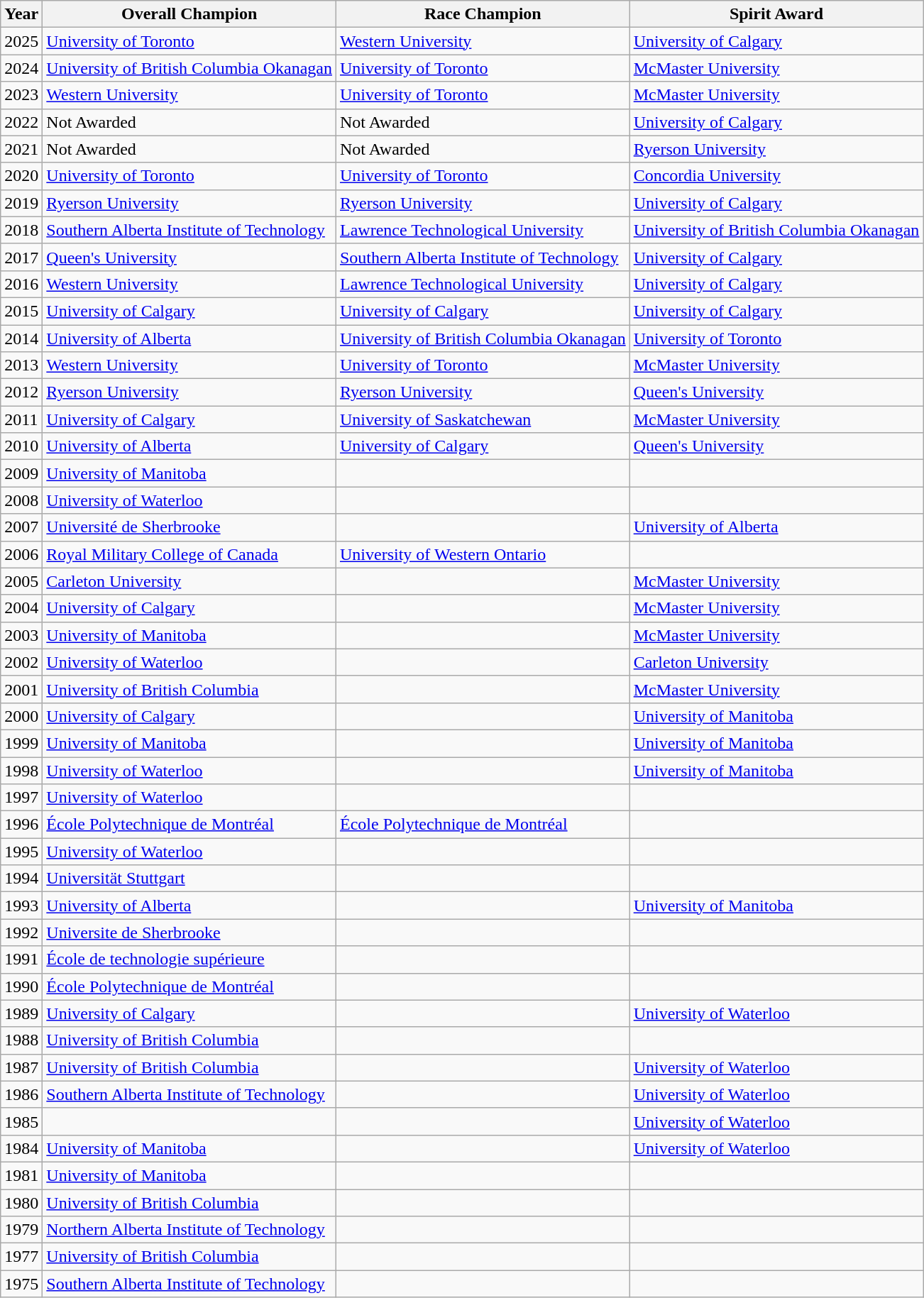<table class="wikitable">
<tr>
<th>Year</th>
<th>Overall Champion</th>
<th>Race Champion</th>
<th>Spirit Award</th>
</tr>
<tr>
<td>2025</td>
<td><a href='#'>University of Toronto</a></td>
<td><a href='#'>Western University</a></td>
<td><a href='#'>University of Calgary</a></td>
</tr>
<tr>
<td>2024</td>
<td><a href='#'>University of British Columbia Okanagan</a></td>
<td><a href='#'>University of Toronto</a></td>
<td><a href='#'>McMaster University</a></td>
</tr>
<tr>
<td>2023</td>
<td><a href='#'>Western University</a></td>
<td><a href='#'>University of Toronto</a></td>
<td><a href='#'>McMaster University</a></td>
</tr>
<tr>
<td>2022</td>
<td>Not Awarded</td>
<td>Not Awarded</td>
<td><a href='#'>University of Calgary</a></td>
</tr>
<tr>
<td>2021</td>
<td>Not Awarded</td>
<td>Not Awarded</td>
<td><a href='#'>Ryerson University</a></td>
</tr>
<tr>
<td>2020</td>
<td><a href='#'>University of Toronto</a></td>
<td><a href='#'>University of Toronto</a></td>
<td><a href='#'>Concordia University</a></td>
</tr>
<tr>
<td>2019</td>
<td><a href='#'>Ryerson University</a></td>
<td><a href='#'>Ryerson University</a></td>
<td><a href='#'>University of Calgary</a></td>
</tr>
<tr>
<td>2018</td>
<td><a href='#'>Southern Alberta Institute of Technology</a></td>
<td><a href='#'>Lawrence Technological University</a></td>
<td><a href='#'>University of British Columbia Okanagan</a></td>
</tr>
<tr>
<td>2017</td>
<td><a href='#'>Queen's University</a></td>
<td><a href='#'>Southern Alberta Institute of Technology</a></td>
<td><a href='#'>University of Calgary</a></td>
</tr>
<tr>
<td>2016</td>
<td><a href='#'>Western University</a></td>
<td><a href='#'>Lawrence Technological University</a></td>
<td><a href='#'>University of Calgary</a></td>
</tr>
<tr>
<td>2015</td>
<td><a href='#'>University of Calgary</a></td>
<td><a href='#'>University of Calgary</a></td>
<td><a href='#'>University of Calgary</a></td>
</tr>
<tr>
<td>2014</td>
<td><a href='#'>University of Alberta</a></td>
<td><a href='#'>University of British Columbia Okanagan</a></td>
<td><a href='#'>University of Toronto</a></td>
</tr>
<tr>
<td>2013</td>
<td><a href='#'>Western University</a></td>
<td><a href='#'>University of Toronto</a></td>
<td><a href='#'>McMaster University</a></td>
</tr>
<tr>
<td>2012</td>
<td><a href='#'>Ryerson University</a></td>
<td><a href='#'>Ryerson University</a></td>
<td><a href='#'>Queen's University</a></td>
</tr>
<tr>
<td>2011</td>
<td><a href='#'>University of Calgary</a></td>
<td><a href='#'>University of Saskatchewan</a></td>
<td><a href='#'>McMaster University</a></td>
</tr>
<tr>
<td>2010</td>
<td><a href='#'>University of Alberta</a></td>
<td><a href='#'>University of Calgary</a></td>
<td><a href='#'>Queen's University</a></td>
</tr>
<tr>
<td>2009</td>
<td><a href='#'>University of Manitoba</a></td>
<td></td>
<td></td>
</tr>
<tr>
<td>2008</td>
<td><a href='#'>University of Waterloo</a></td>
<td></td>
<td></td>
</tr>
<tr>
<td>2007</td>
<td><a href='#'>Université de Sherbrooke</a></td>
<td></td>
<td><a href='#'>University of Alberta</a></td>
</tr>
<tr>
<td>2006</td>
<td><a href='#'>Royal Military College of Canada</a></td>
<td><a href='#'>University of Western Ontario</a></td>
<td></td>
</tr>
<tr>
<td>2005</td>
<td><a href='#'>Carleton University</a></td>
<td></td>
<td><a href='#'>McMaster University</a></td>
</tr>
<tr>
<td>2004</td>
<td><a href='#'>University of Calgary</a></td>
<td></td>
<td><a href='#'>McMaster University</a></td>
</tr>
<tr>
<td>2003</td>
<td><a href='#'>University of Manitoba</a></td>
<td></td>
<td><a href='#'>McMaster University</a></td>
</tr>
<tr>
<td>2002</td>
<td><a href='#'>University of Waterloo</a></td>
<td></td>
<td><a href='#'>Carleton University</a></td>
</tr>
<tr>
<td>2001</td>
<td><a href='#'>University of British Columbia</a></td>
<td></td>
<td><a href='#'>McMaster University</a></td>
</tr>
<tr>
<td>2000</td>
<td><a href='#'>University of Calgary</a></td>
<td></td>
<td><a href='#'>University of Manitoba</a></td>
</tr>
<tr>
<td>1999</td>
<td><a href='#'>University of Manitoba</a></td>
<td></td>
<td><a href='#'>University of Manitoba</a></td>
</tr>
<tr>
<td>1998</td>
<td><a href='#'>University of Waterloo</a></td>
<td></td>
<td><a href='#'>University of Manitoba</a></td>
</tr>
<tr>
<td>1997</td>
<td><a href='#'>University of Waterloo</a></td>
<td></td>
<td></td>
</tr>
<tr>
<td>1996</td>
<td><a href='#'>École Polytechnique de Montréal</a></td>
<td><a href='#'>École Polytechnique de Montréal</a></td>
<td></td>
</tr>
<tr>
<td>1995</td>
<td><a href='#'>University of Waterloo</a></td>
<td></td>
<td></td>
</tr>
<tr>
<td>1994</td>
<td><a href='#'>Universität Stuttgart</a></td>
<td></td>
<td></td>
</tr>
<tr>
<td>1993</td>
<td><a href='#'>University of Alberta</a></td>
<td></td>
<td><a href='#'>University of Manitoba</a></td>
</tr>
<tr>
<td>1992</td>
<td><a href='#'>Universite de Sherbrooke</a></td>
<td></td>
<td></td>
</tr>
<tr>
<td>1991</td>
<td><a href='#'>École de technologie supérieure</a></td>
<td></td>
<td></td>
</tr>
<tr>
<td>1990</td>
<td><a href='#'>École Polytechnique de Montréal</a></td>
<td></td>
<td></td>
</tr>
<tr>
<td>1989</td>
<td><a href='#'>University of Calgary</a></td>
<td></td>
<td><a href='#'>University of Waterloo</a></td>
</tr>
<tr>
<td>1988</td>
<td><a href='#'>University of British Columbia</a></td>
<td></td>
<td></td>
</tr>
<tr>
<td>1987</td>
<td><a href='#'>University of British Columbia</a></td>
<td></td>
<td><a href='#'>University of Waterloo</a></td>
</tr>
<tr>
<td>1986</td>
<td><a href='#'>Southern Alberta Institute of Technology</a></td>
<td></td>
<td><a href='#'>University of Waterloo</a></td>
</tr>
<tr>
<td>1985</td>
<td></td>
<td></td>
<td><a href='#'>University of Waterloo</a></td>
</tr>
<tr>
<td>1984</td>
<td><a href='#'>University of Manitoba</a></td>
<td></td>
<td><a href='#'>University of Waterloo</a></td>
</tr>
<tr>
<td>1981</td>
<td><a href='#'>University of Manitoba</a></td>
<td></td>
<td></td>
</tr>
<tr>
<td>1980</td>
<td><a href='#'>University of British Columbia</a></td>
<td></td>
<td></td>
</tr>
<tr>
<td>1979</td>
<td><a href='#'>Northern Alberta Institute of Technology</a></td>
<td></td>
<td></td>
</tr>
<tr>
<td>1977</td>
<td><a href='#'>University of British Columbia</a></td>
<td></td>
<td></td>
</tr>
<tr>
<td>1975</td>
<td><a href='#'>Southern Alberta Institute of Technology</a></td>
<td></td>
<td></td>
</tr>
</table>
